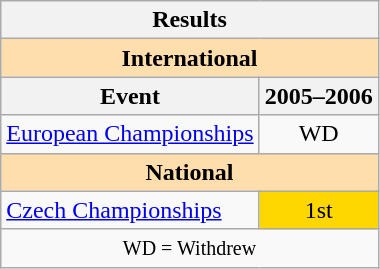<table class="wikitable" style="text-align:center">
<tr>
<th colspan=2 align=center><strong>Results</strong></th>
</tr>
<tr>
<th style="background-color: #ffdead; " colspan=2 align=center><strong>International</strong></th>
</tr>
<tr>
<th>Event</th>
<th>2005–2006</th>
</tr>
<tr>
<td align=left><a href='#'>European Championships</a></td>
<td>WD</td>
</tr>
<tr>
<th style="background-color: #ffdead; " colspan=2 align=center><strong>National</strong></th>
</tr>
<tr>
<td align=left><a href='#'>Czech Championships</a></td>
<td bgcolor=gold>1st</td>
</tr>
<tr>
<td colspan=2 align=center><small> WD = Withdrew </small></td>
</tr>
</table>
